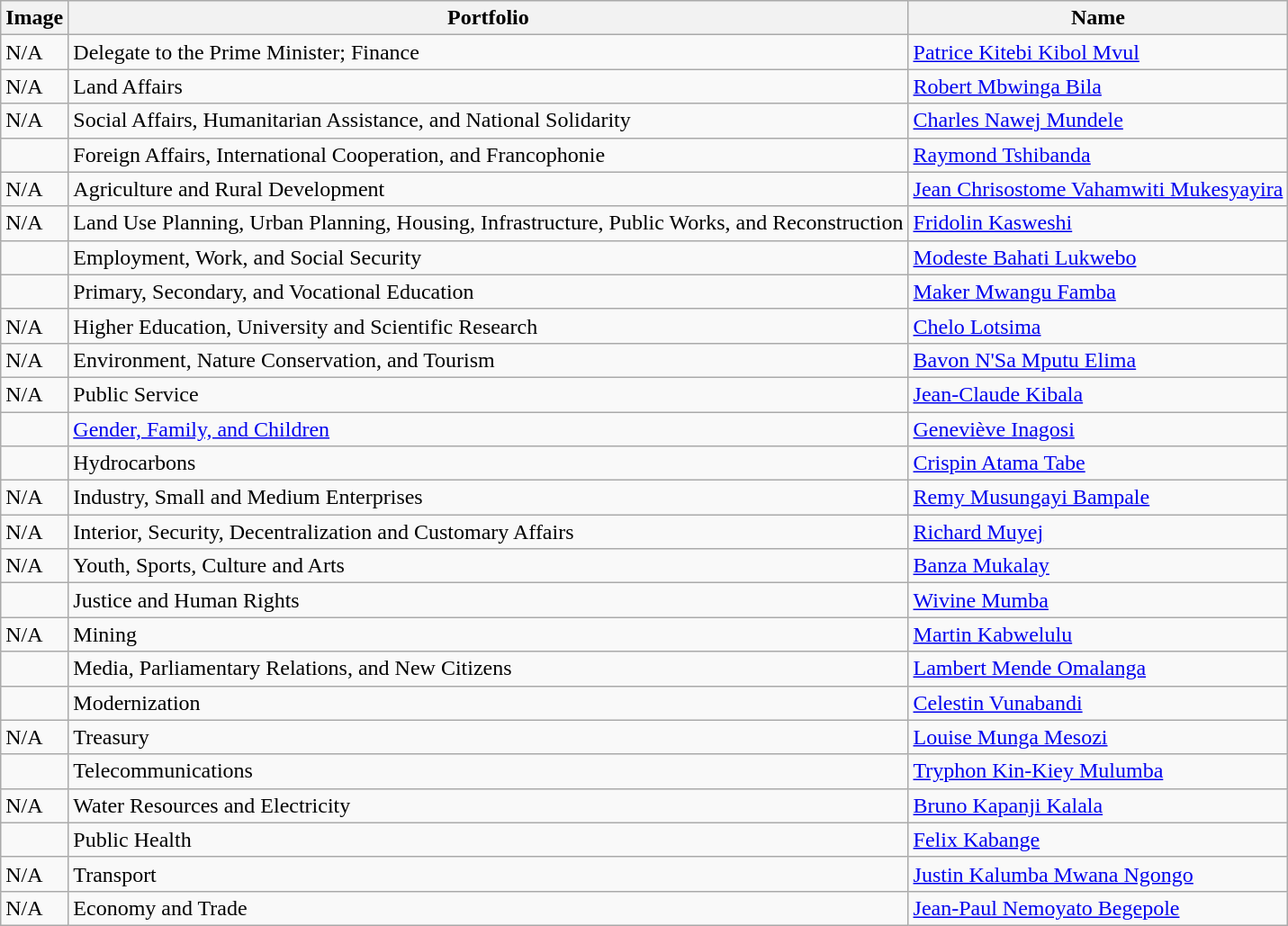<table class="wikitable">
<tr>
<th>Image</th>
<th>Portfolio</th>
<th>Name</th>
</tr>
<tr>
<td>N/A</td>
<td>Delegate to the Prime Minister; Finance</td>
<td><a href='#'>Patrice Kitebi Kibol Mvul</a></td>
</tr>
<tr>
<td>N/A</td>
<td>Land Affairs</td>
<td><a href='#'>Robert Mbwinga Bila</a></td>
</tr>
<tr>
<td>N/A</td>
<td>Social Affairs, Humanitarian Assistance, and National Solidarity</td>
<td><a href='#'>Charles Nawej Mundele</a></td>
</tr>
<tr>
<td></td>
<td>Foreign Affairs, International Cooperation, and Francophonie</td>
<td><a href='#'>Raymond Tshibanda</a></td>
</tr>
<tr>
<td>N/A</td>
<td>Agriculture and Rural Development</td>
<td><a href='#'>Jean Chrisostome Vahamwiti Mukesyayira</a></td>
</tr>
<tr>
<td>N/A</td>
<td>Land Use Planning, Urban Planning, Housing, Infrastructure, Public Works, and Reconstruction</td>
<td><a href='#'>Fridolin Kasweshi</a></td>
</tr>
<tr>
<td></td>
<td>Employment, Work, and Social Security</td>
<td><a href='#'>Modeste Bahati Lukwebo</a></td>
</tr>
<tr>
<td></td>
<td>Primary, Secondary, and Vocational Education</td>
<td><a href='#'>Maker Mwangu Famba</a></td>
</tr>
<tr>
<td>N/A</td>
<td>Higher Education, University and Scientific Research</td>
<td><a href='#'>Chelo Lotsima</a></td>
</tr>
<tr>
<td>N/A</td>
<td>Environment, Nature Conservation, and Tourism</td>
<td><a href='#'>Bavon N'Sa Mputu Elima</a></td>
</tr>
<tr>
<td>N/A</td>
<td>Public Service</td>
<td><a href='#'>Jean-Claude Kibala</a></td>
</tr>
<tr>
<td></td>
<td><a href='#'>Gender, Family, and Children</a></td>
<td><a href='#'>Geneviève Inagosi</a></td>
</tr>
<tr>
<td></td>
<td>Hydrocarbons</td>
<td><a href='#'>Crispin Atama Tabe</a></td>
</tr>
<tr>
<td>N/A</td>
<td>Industry, Small and Medium Enterprises</td>
<td><a href='#'>Remy Musungayi Bampale</a></td>
</tr>
<tr>
<td>N/A</td>
<td>Interior, Security, Decentralization and Customary Affairs</td>
<td><a href='#'>Richard Muyej</a></td>
</tr>
<tr>
<td>N/A</td>
<td>Youth, Sports, Culture and Arts</td>
<td><a href='#'>Banza Mukalay</a></td>
</tr>
<tr>
<td></td>
<td>Justice and Human Rights</td>
<td><a href='#'>Wivine Mumba</a></td>
</tr>
<tr>
<td>N/A</td>
<td>Mining</td>
<td><a href='#'>Martin Kabwelulu</a></td>
</tr>
<tr>
<td></td>
<td>Media, Parliamentary Relations, and New Citizens</td>
<td><a href='#'>Lambert Mende Omalanga</a></td>
</tr>
<tr>
<td></td>
<td>Modernization</td>
<td><a href='#'>Celestin Vunabandi</a></td>
</tr>
<tr>
<td>N/A</td>
<td>Treasury</td>
<td><a href='#'>Louise Munga Mesozi</a></td>
</tr>
<tr>
<td></td>
<td>Telecommunications</td>
<td><a href='#'>Tryphon Kin-Kiey Mulumba</a></td>
</tr>
<tr>
<td>N/A</td>
<td>Water Resources and Electricity</td>
<td><a href='#'>Bruno Kapanji Kalala</a></td>
</tr>
<tr>
<td></td>
<td>Public Health</td>
<td><a href='#'>Felix Kabange</a></td>
</tr>
<tr>
<td>N/A</td>
<td>Transport</td>
<td><a href='#'>Justin Kalumba Mwana Ngongo</a></td>
</tr>
<tr>
<td>N/A</td>
<td>Economy and Trade</td>
<td><a href='#'>Jean-Paul Nemoyato Begepole</a></td>
</tr>
</table>
